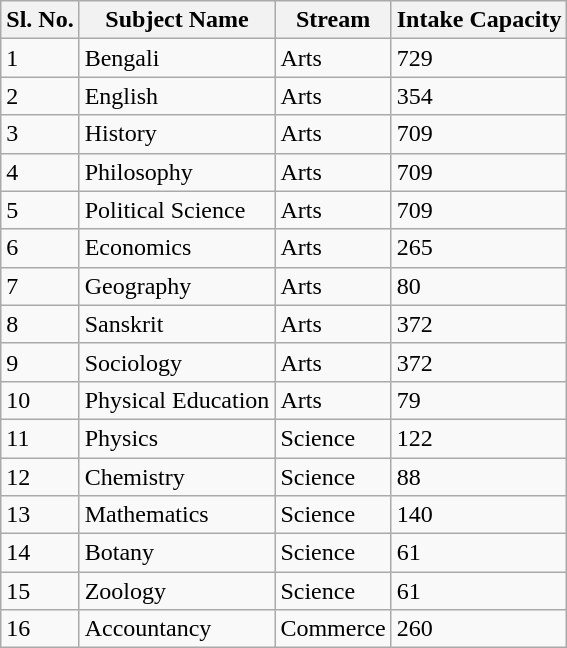<table class="wikitable sortable mw-collapsible">
<tr>
<th>Sl. No.</th>
<th>Subject Name</th>
<th>Stream</th>
<th>Intake Capacity</th>
</tr>
<tr>
<td>1</td>
<td>Bengali</td>
<td>Arts</td>
<td>729</td>
</tr>
<tr>
<td>2</td>
<td>English</td>
<td>Arts</td>
<td>354</td>
</tr>
<tr>
<td>3</td>
<td>History</td>
<td>Arts</td>
<td>709</td>
</tr>
<tr>
<td>4</td>
<td>Philosophy</td>
<td>Arts</td>
<td>709</td>
</tr>
<tr>
<td>5</td>
<td>Political Science</td>
<td>Arts</td>
<td>709</td>
</tr>
<tr>
<td>6</td>
<td>Economics</td>
<td>Arts</td>
<td>265</td>
</tr>
<tr>
<td>7</td>
<td>Geography</td>
<td>Arts</td>
<td>80</td>
</tr>
<tr>
<td>8</td>
<td>Sanskrit</td>
<td>Arts</td>
<td>372</td>
</tr>
<tr>
<td>9</td>
<td>Sociology</td>
<td>Arts</td>
<td>372</td>
</tr>
<tr>
<td>10</td>
<td>Physical Education</td>
<td>Arts</td>
<td>79</td>
</tr>
<tr>
<td>11</td>
<td>Physics</td>
<td>Science</td>
<td>122</td>
</tr>
<tr>
<td>12</td>
<td>Chemistry</td>
<td>Science</td>
<td>88</td>
</tr>
<tr>
<td>13</td>
<td>Mathematics</td>
<td>Science</td>
<td>140</td>
</tr>
<tr>
<td>14</td>
<td>Botany</td>
<td>Science</td>
<td>61</td>
</tr>
<tr>
<td>15</td>
<td>Zoology</td>
<td>Science</td>
<td>61</td>
</tr>
<tr>
<td>16</td>
<td>Accountancy</td>
<td>Commerce</td>
<td>260</td>
</tr>
</table>
